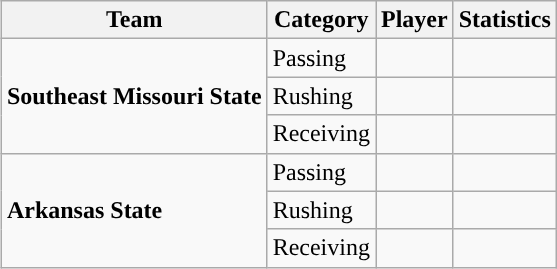<table class="wikitable" style="float: right;">
<tr>
<th>Team</th>
<th>Category</th>
<th>Player</th>
<th>Statistics</th>
</tr>
<tr>
<td rowspan=3><strong>Southeast Missouri State</strong></td>
<td>Passing</td>
<td></td>
<td></td>
</tr>
<tr>
<td>Rushing</td>
<td></td>
<td></td>
</tr>
<tr>
<td>Receiving</td>
<td></td>
<td></td>
</tr>
<tr>
<td rowspan=3><strong>Arkansas State</strong></td>
<td>Passing</td>
<td></td>
<td></td>
</tr>
<tr>
<td>Rushing</td>
<td></td>
<td></td>
</tr>
<tr>
<td>Receiving</td>
<td></td>
<td></td>
</tr>
</table>
